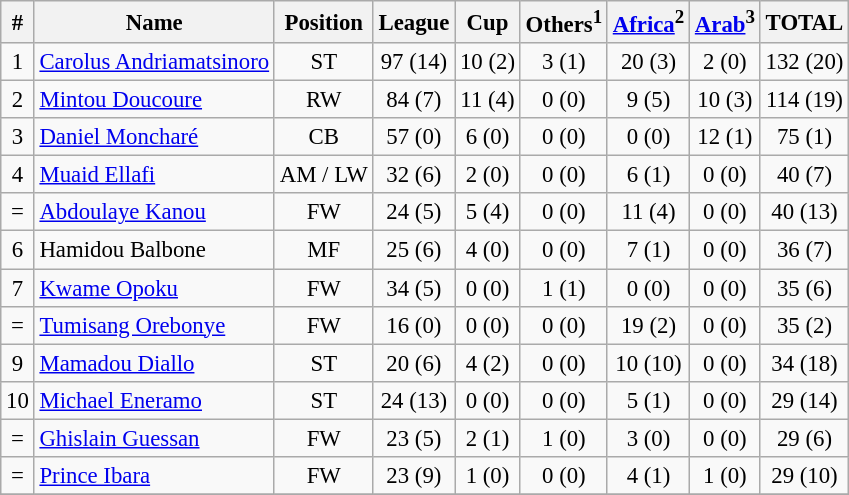<table class="wikitable plainrowheaders sortable" style="text-align:center;font-size:95%">
<tr>
<th>#</th>
<th>Name</th>
<th>Position</th>
<th>League</th>
<th>Cup</th>
<th>Others<sup>1</sup><br></th>
<th><a href='#'>Africa</a><sup>2</sup><br></th>
<th><a href='#'>Arab</a><sup>3</sup><br></th>
<th>TOTAL</th>
</tr>
<tr>
<td>1</td>
<td align="left"> <a href='#'>Carolus Andriamatsinoro</a></td>
<td>ST</td>
<td>97 (14)</td>
<td>10 (2)</td>
<td>3 (1)</td>
<td>20 (3)</td>
<td>2 (0)</td>
<td>132 (20)</td>
</tr>
<tr>
<td>2</td>
<td align="left"> <a href='#'>Mintou Doucoure</a></td>
<td>RW</td>
<td>84 (7)</td>
<td>11 (4)</td>
<td>0 (0)</td>
<td>9 (5)</td>
<td>10 (3)</td>
<td>114 (19)</td>
</tr>
<tr>
<td>3</td>
<td align="left"> <a href='#'>Daniel Moncharé</a></td>
<td>CB</td>
<td>57 (0)</td>
<td>6 (0)</td>
<td>0 (0)</td>
<td>0 (0)</td>
<td>12 (1)</td>
<td>75 (1)</td>
</tr>
<tr>
<td>4</td>
<td align="left"> <a href='#'>Muaid Ellafi</a></td>
<td>AM / LW</td>
<td>32 (6)</td>
<td>2 (0)</td>
<td>0 (0)</td>
<td>6 (1)</td>
<td>0 (0)</td>
<td>40 (7)</td>
</tr>
<tr>
<td>=</td>
<td align="left"> <a href='#'>Abdoulaye Kanou</a></td>
<td>FW</td>
<td>24 (5)</td>
<td>5 (4)</td>
<td>0 (0)</td>
<td>11 (4)</td>
<td>0 (0)</td>
<td>40 (13)</td>
</tr>
<tr>
<td>6</td>
<td align="left"> Hamidou Balbone</td>
<td>MF</td>
<td>25 (6)</td>
<td>4 (0)</td>
<td>0 (0)</td>
<td>7 (1)</td>
<td>0 (0)</td>
<td>36 (7)</td>
</tr>
<tr>
<td>7</td>
<td align="left"> <a href='#'>Kwame Opoku</a></td>
<td>FW</td>
<td>34 (5)</td>
<td>0 (0)</td>
<td>1 (1)</td>
<td>0 (0)</td>
<td>0 (0)</td>
<td>35 (6)</td>
</tr>
<tr>
<td>=</td>
<td align="left"> <a href='#'>Tumisang Orebonye</a></td>
<td>FW</td>
<td>16 (0)</td>
<td>0 (0)</td>
<td>0 (0)</td>
<td>19 (2)</td>
<td>0 (0)</td>
<td>35 (2)</td>
</tr>
<tr>
<td>9</td>
<td align="left"> <a href='#'>Mamadou Diallo</a></td>
<td>ST</td>
<td>20 (6)</td>
<td>4 (2)</td>
<td>0 (0)</td>
<td>10 (10)</td>
<td>0 (0)</td>
<td>34 (18)</td>
</tr>
<tr>
<td>10</td>
<td align="left"> <a href='#'>Michael Eneramo</a></td>
<td>ST</td>
<td>24 (13)</td>
<td>0 (0)</td>
<td>0 (0)</td>
<td>5 (1)</td>
<td>0 (0)</td>
<td>29 (14)</td>
</tr>
<tr>
<td>=</td>
<td align="left"> <a href='#'>Ghislain Guessan</a></td>
<td>FW</td>
<td>23 (5)</td>
<td>2 (1)</td>
<td>1 (0)</td>
<td>3 (0)</td>
<td>0 (0)</td>
<td>29 (6)</td>
</tr>
<tr>
<td>=</td>
<td align="left"> <a href='#'>Prince Ibara</a></td>
<td>FW</td>
<td>23 (9)</td>
<td>1 (0)</td>
<td>0 (0)</td>
<td>4 (1)</td>
<td>1 (0)</td>
<td>29 (10)</td>
</tr>
<tr>
</tr>
</table>
